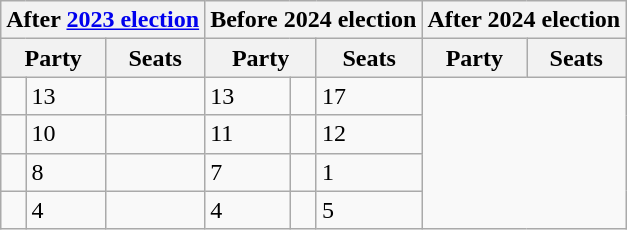<table class="wikitable">
<tr>
<th colspan="3">After <a href='#'>2023 election</a></th>
<th colspan="3">Before 2024 election</th>
<th colspan="3">After 2024 election</th>
</tr>
<tr>
<th colspan="2">Party</th>
<th>Seats</th>
<th colspan="2">Party</th>
<th>Seats</th>
<th colspan="2">Party</th>
<th>Seats</th>
</tr>
<tr>
<td></td>
<td>13</td>
<td></td>
<td>13</td>
<td></td>
<td>17</td>
</tr>
<tr>
<td></td>
<td>10</td>
<td></td>
<td>11</td>
<td></td>
<td>12</td>
</tr>
<tr>
<td></td>
<td>8</td>
<td></td>
<td>7</td>
<td></td>
<td>1</td>
</tr>
<tr>
<td></td>
<td>4</td>
<td></td>
<td>4</td>
<td></td>
<td>5</td>
</tr>
</table>
